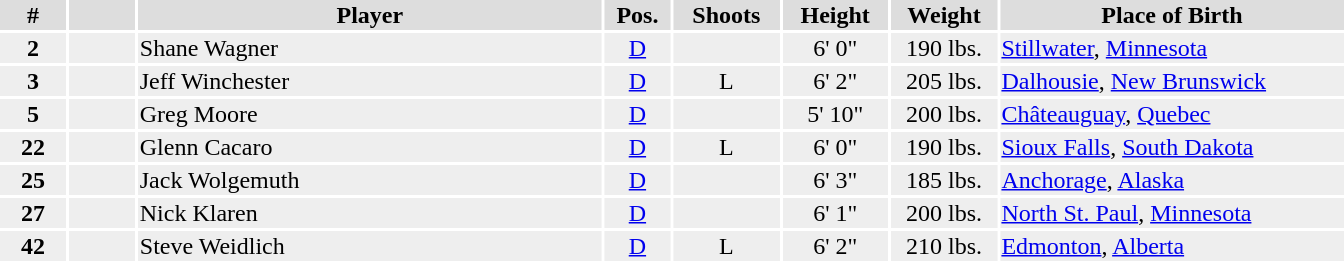<table width=900 style="text-align:center;">
<tr>
<th colspan=8></th>
</tr>
<tr style="background:#dddddd;">
<th width=5%>#</th>
<th width=5%></th>
<th width=35%>Player</th>
<th width=5%>Pos.</th>
<th width=8%>Shoots</th>
<th width=8%>Height</th>
<th width=8%>Weight</th>
<th width=37%>Place of Birth</th>
</tr>
<tr style="background:#eeeeee;">
<td><strong>2</strong></td>
<td></td>
<td style="text-align:left;">Shane Wagner</td>
<td><a href='#'>D</a></td>
<td></td>
<td>6' 0"</td>
<td>190 lbs.</td>
<td style="text-align:left;"><a href='#'>Stillwater</a>, <a href='#'>Minnesota</a></td>
</tr>
<tr style="background:#eeeeee;">
<td><strong>3</strong></td>
<td></td>
<td style="text-align:left;">Jeff Winchester</td>
<td><a href='#'>D</a></td>
<td>L</td>
<td>6' 2"</td>
<td>205 lbs.</td>
<td style="text-align:left;"><a href='#'>Dalhousie</a>, <a href='#'>New Brunswick</a></td>
</tr>
<tr style="background:#eeeeee;">
<td><strong>5</strong></td>
<td></td>
<td style="text-align:left;">Greg Moore</td>
<td><a href='#'>D</a></td>
<td></td>
<td>5' 10"</td>
<td>200 lbs.</td>
<td style="text-align:left;"><a href='#'>Châteauguay</a>, <a href='#'>Quebec</a></td>
</tr>
<tr style="background:#eeeeee;">
<td><strong>22</strong></td>
<td></td>
<td style="text-align:left;">Glenn Cacaro</td>
<td><a href='#'>D</a></td>
<td>L</td>
<td>6' 0"</td>
<td>190 lbs.</td>
<td style="text-align:left;"><a href='#'>Sioux Falls</a>, <a href='#'>South Dakota</a></td>
</tr>
<tr style="background:#eeeeee;">
<td><strong>25</strong></td>
<td></td>
<td style="text-align:left;">Jack Wolgemuth</td>
<td><a href='#'>D</a></td>
<td></td>
<td>6' 3"</td>
<td>185 lbs.</td>
<td style="text-align:left;"><a href='#'>Anchorage</a>, <a href='#'>Alaska</a></td>
</tr>
<tr style="background:#eeeeee;">
<td><strong>27</strong></td>
<td></td>
<td style="text-align:left;">Nick Klaren</td>
<td><a href='#'>D</a></td>
<td></td>
<td>6' 1"</td>
<td>200 lbs.</td>
<td style="text-align:left;"><a href='#'>North St. Paul</a>, <a href='#'>Minnesota</a></td>
</tr>
<tr style="background:#eeeeee;">
<td><strong>42</strong></td>
<td></td>
<td style="text-align:left;">Steve Weidlich</td>
<td><a href='#'>D</a></td>
<td>L</td>
<td>6' 2"</td>
<td>210 lbs.</td>
<td style="text-align:left;"><a href='#'>Edmonton</a>, <a href='#'>Alberta</a></td>
</tr>
</table>
